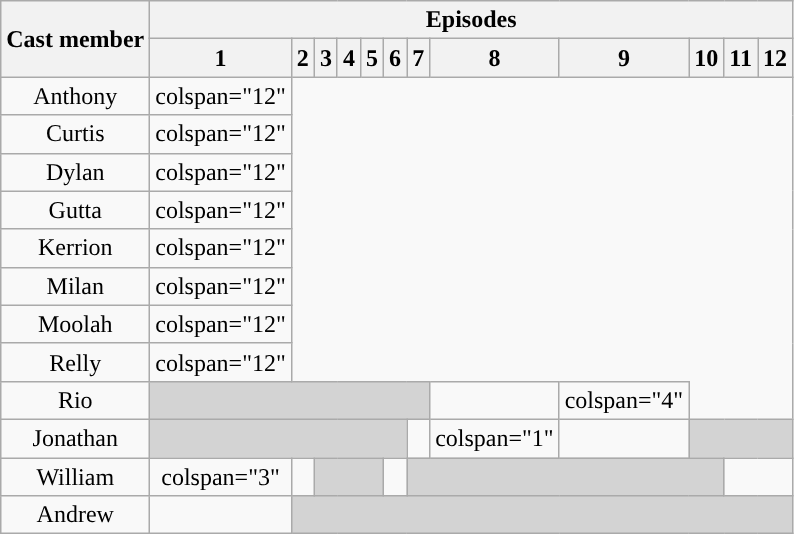<table class="wikitable plainrowheaders" style="text-align:center;">
<tr>
<th scope="col" rowspan="2">Cast member</th>
<th scope="col" colspan="12">Episodes</th>
</tr>
<tr>
<th scope="col">1</th>
<th scope="col">2</th>
<th scope="col">3</th>
<th scope="col">4</th>
<th scope="col">5</th>
<th scope="col">6</th>
<th scope="col">7</th>
<th scope="col">8</th>
<th scope="col">9</th>
<th scope="col">10</th>
<th scope="col">11</th>
<th scope="col">12</th>
</tr>
<tr>
<td scope="row">Anthony</td>
<td>colspan="12" </td>
</tr>
<tr>
<td scope="row">Curtis</td>
<td>colspan="12" </td>
</tr>
<tr>
<td scope="row">Dylan</td>
<td>colspan="12" </td>
</tr>
<tr>
<td scope="row">Gutta</td>
<td>colspan="12" </td>
</tr>
<tr>
<td scope="row">Kerrion</td>
<td>colspan="12" </td>
</tr>
<tr>
<td scope="row">Milan</td>
<td>colspan="12" </td>
</tr>
<tr>
<td scope="row">Moolah</td>
<td>colspan="12" </td>
</tr>
<tr>
<td scope="row">Relly</td>
<td>colspan="12" </td>
</tr>
<tr>
<td scope="row">Rio</td>
<td colspan="7" style="background:lightgray;"></td>
<td></td>
<td>colspan="4" </td>
</tr>
<tr>
<td scope="row">Jonathan</td>
<td colspan="6" style="background:lightgray;"></td>
<td></td>
<td>colspan="1" </td>
<td></td>
<td colspan="3" style="background:lightgray;"></td>
</tr>
<tr>
<td scope="row">William</td>
<td>colspan="3" </td>
<td></td>
<td colspan="3" style="background:lightgray;"></td>
<td></td>
<td colspan="4" style="background:lightgray;"></td>
</tr>
<tr>
<td scope="row">Andrew</td>
<td></td>
<td colspan="11" style="background:lightgray;"></td>
</tr>
</table>
